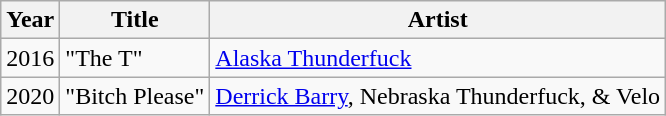<table class="wikitable">
<tr>
<th>Year</th>
<th>Title</th>
<th>Artist</th>
</tr>
<tr>
<td>2016</td>
<td>"The T"</td>
<td><a href='#'>Alaska Thunderfuck</a></td>
</tr>
<tr>
<td>2020</td>
<td>"Bitch Please"</td>
<td><a href='#'>Derrick Barry</a>, Nebraska Thunderfuck, & Velo</td>
</tr>
</table>
